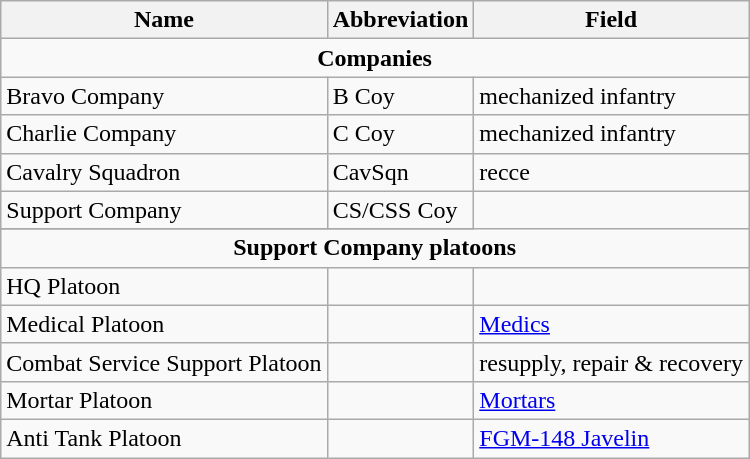<table class="wikitable">
<tr>
<th>Name</th>
<th>Abbreviation</th>
<th>Field</th>
</tr>
<tr>
<td colspan="3" style="text-align:center;"><strong>Companies</strong></td>
</tr>
<tr>
<td>Bravo Company</td>
<td>B Coy</td>
<td>mechanized infantry</td>
</tr>
<tr>
<td>Charlie Company</td>
<td>C Coy</td>
<td>mechanized infantry</td>
</tr>
<tr>
<td>Cavalry Squadron</td>
<td>CavSqn</td>
<td>recce</td>
</tr>
<tr>
<td>Support Company</td>
<td>CS/CSS Coy</td>
</tr>
<tr>
</tr>
<tr>
<td colspan="3" style="text-align:center;"><strong>Support Company platoons</strong></td>
</tr>
<tr>
<td>HQ Platoon</td>
<td></td>
</tr>
<tr>
<td>Medical Platoon</td>
<td></td>
<td><a href='#'>Medics</a></td>
</tr>
<tr>
<td>Combat Service Support Platoon</td>
<td></td>
<td>resupply, repair & recovery</td>
</tr>
<tr>
<td>Mortar Platoon</td>
<td></td>
<td><a href='#'>Mortars</a></td>
</tr>
<tr>
<td>Anti Tank Platoon</td>
<td></td>
<td><a href='#'>FGM-148 Javelin</a></td>
</tr>
</table>
